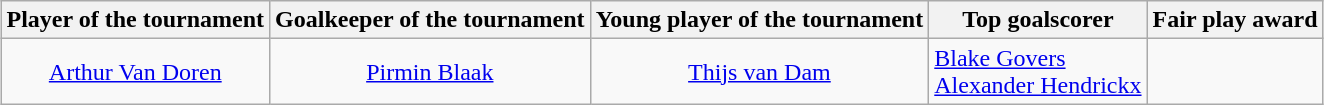<table class=wikitable style="text-align:center; margin:auto">
<tr>
<th>Player of the tournament</th>
<th>Goalkeeper of the tournament</th>
<th>Young player of the tournament</th>
<th>Top goalscorer</th>
<th>Fair play award</th>
</tr>
<tr>
<td> <a href='#'>Arthur Van Doren</a></td>
<td> <a href='#'>Pirmin Blaak</a></td>
<td> <a href='#'>Thijs van Dam</a></td>
<td align=left> <a href='#'>Blake Govers</a><br> <a href='#'>Alexander Hendrickx</a></td>
<td></td>
</tr>
</table>
